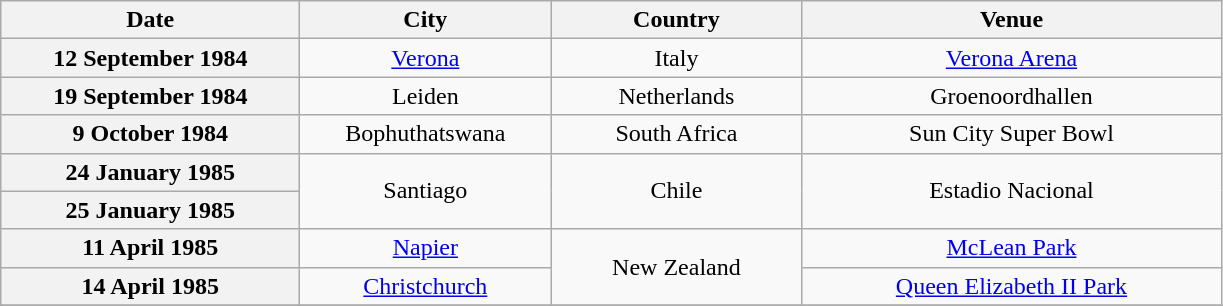<table class="wikitable plainrowheaders" style="text-align:center;">
<tr>
<th scope="col" style="width:12em;">Date</th>
<th scope="col" style="width:10em;">City</th>
<th scope="col" style="width:10em;">Country</th>
<th scope="col" style="width:17em;">Venue</th>
</tr>
<tr>
<th scope="row">12 September 1984</th>
<td><a href='#'>Verona</a></td>
<td>Italy</td>
<td><a href='#'>Verona Arena</a></td>
</tr>
<tr>
<th scope="row">19 September 1984</th>
<td>Leiden</td>
<td>Netherlands</td>
<td>Groenoordhallen</td>
</tr>
<tr>
<th scope="row">9 October 1984</th>
<td>Bophuthatswana</td>
<td>South Africa</td>
<td>Sun City Super Bowl</td>
</tr>
<tr>
<th scope="row">24 January 1985</th>
<td rowspan="2">Santiago</td>
<td rowspan="2">Chile</td>
<td rowspan="2">Estadio Nacional</td>
</tr>
<tr>
<th scope="row">25 January 1985</th>
</tr>
<tr>
<th scope="row">11 April 1985</th>
<td><a href='#'>Napier</a></td>
<td rowspan="2">New Zealand</td>
<td><a href='#'>McLean Park</a></td>
</tr>
<tr>
<th scope="row">14 April 1985</th>
<td><a href='#'>Christchurch</a></td>
<td><a href='#'>Queen Elizabeth II Park</a></td>
</tr>
<tr>
</tr>
</table>
